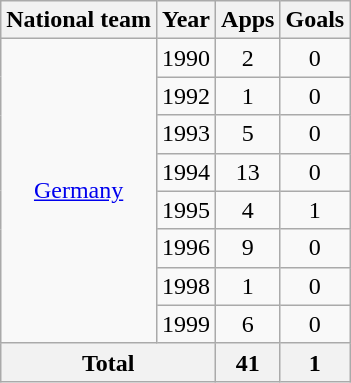<table class="wikitable" style="text-align:center">
<tr>
<th>National team</th>
<th>Year</th>
<th>Apps</th>
<th>Goals</th>
</tr>
<tr>
<td rowspan="8"><a href='#'>Germany</a></td>
<td>1990</td>
<td>2</td>
<td>0</td>
</tr>
<tr>
<td>1992</td>
<td>1</td>
<td>0</td>
</tr>
<tr>
<td>1993</td>
<td>5</td>
<td>0</td>
</tr>
<tr>
<td>1994</td>
<td>13</td>
<td>0</td>
</tr>
<tr>
<td>1995</td>
<td>4</td>
<td>1</td>
</tr>
<tr>
<td>1996</td>
<td>9</td>
<td>0</td>
</tr>
<tr>
<td>1998</td>
<td>1</td>
<td>0</td>
</tr>
<tr>
<td>1999</td>
<td>6</td>
<td>0</td>
</tr>
<tr>
<th colspan="2">Total</th>
<th>41</th>
<th>1</th>
</tr>
</table>
